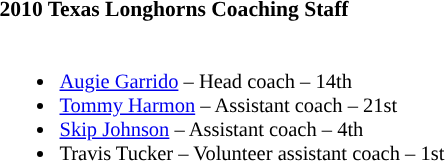<table class="toccolours" style="border-collapse:collapse; font-size:90%;">
<tr>
<td colspan="1"><strong>2010 Texas Longhorns Coaching Staff</strong></td>
</tr>
<tr>
<td style="text-align: left; font-size: 95%;" valign="top"><br><ul><li><a href='#'>Augie Garrido</a> – Head coach – 14th</li><li><a href='#'>Tommy Harmon</a> – Assistant coach – 21st</li><li><a href='#'>Skip Johnson</a> – Assistant coach – 4th</li><li>Travis Tucker – Volunteer assistant coach – 1st</li></ul></td>
</tr>
</table>
